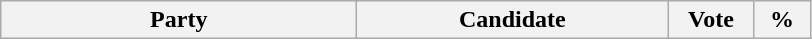<table class="wikitable centre" border="1">
<tr>
<th bgcolor="#DDDDFF" width="230px" colspan="2">Party</th>
<th bgcolor="#DDDDFF" width="200px">Candidate</th>
<th bgcolor="#DDDDFF" width="50px">Vote</th>
<th bgcolor="#DDDDFF" width="30px">%<br> 



</th>
</tr>
</table>
